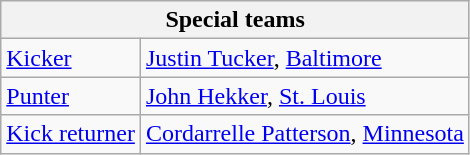<table class="wikitable">
<tr>
<th colspan="6">Special teams</th>
</tr>
<tr>
<td><a href='#'>Kicker</a></td>
<td><a href='#'>Justin Tucker</a>, <a href='#'>Baltimore</a></td>
</tr>
<tr>
<td><a href='#'>Punter</a></td>
<td><a href='#'>John Hekker</a>, <a href='#'>St. Louis</a></td>
</tr>
<tr>
<td><a href='#'>Kick returner</a></td>
<td><a href='#'>Cordarrelle Patterson</a>, <a href='#'>Minnesota</a></td>
</tr>
</table>
